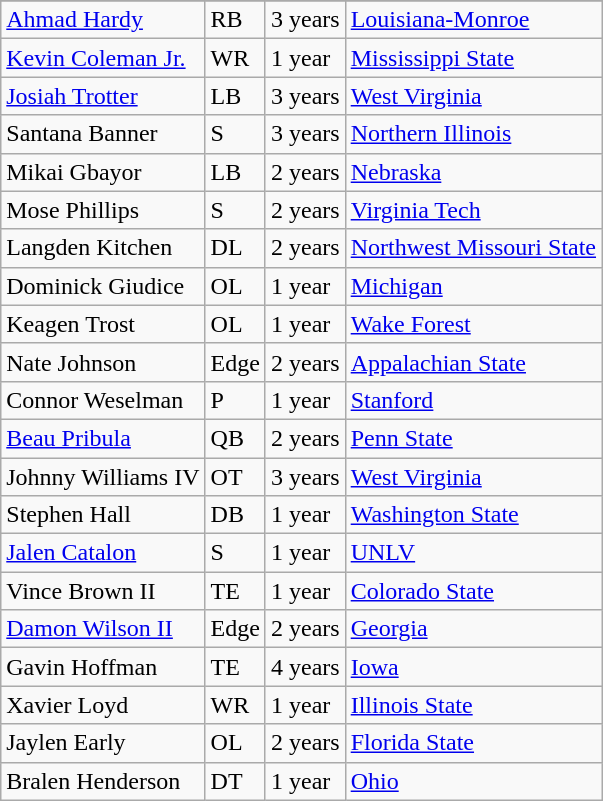<table class="wikitable">
<tr>
</tr>
<tr>
<td><a href='#'>Ahmad Hardy</a></td>
<td>RB</td>
<td>3 years</td>
<td><a href='#'>Louisiana-Monroe</a></td>
</tr>
<tr>
<td><a href='#'>Kevin Coleman Jr.</a></td>
<td>WR</td>
<td>1 year</td>
<td><a href='#'>Mississippi State</a></td>
</tr>
<tr>
<td><a href='#'>Josiah Trotter</a></td>
<td>LB</td>
<td>3 years</td>
<td><a href='#'>West Virginia</a></td>
</tr>
<tr>
<td>Santana Banner</td>
<td>S</td>
<td>3 years</td>
<td><a href='#'>Northern Illinois</a></td>
</tr>
<tr>
<td>Mikai Gbayor</td>
<td>LB</td>
<td>2 years</td>
<td><a href='#'>Nebraska</a></td>
</tr>
<tr>
<td>Mose Phillips</td>
<td>S</td>
<td>2 years</td>
<td><a href='#'>Virginia Tech</a></td>
</tr>
<tr>
<td>Langden Kitchen</td>
<td>DL</td>
<td>2 years</td>
<td><a href='#'>Northwest Missouri State</a></td>
</tr>
<tr>
<td>Dominick Giudice</td>
<td>OL</td>
<td>1 year</td>
<td><a href='#'>Michigan</a></td>
</tr>
<tr>
<td>Keagen Trost</td>
<td>OL</td>
<td>1 year</td>
<td><a href='#'>Wake Forest</a></td>
</tr>
<tr>
<td>Nate Johnson</td>
<td>Edge</td>
<td>2 years</td>
<td><a href='#'>Appalachian State</a></td>
</tr>
<tr>
<td>Connor Weselman</td>
<td>P</td>
<td>1 year</td>
<td><a href='#'>Stanford</a></td>
</tr>
<tr>
<td><a href='#'>Beau Pribula</a></td>
<td>QB</td>
<td>2 years</td>
<td><a href='#'>Penn State</a></td>
</tr>
<tr>
<td>Johnny Williams IV</td>
<td>OT</td>
<td>3 years</td>
<td><a href='#'>West Virginia</a></td>
</tr>
<tr>
<td>Stephen Hall</td>
<td>DB</td>
<td>1 year</td>
<td><a href='#'>Washington State</a></td>
</tr>
<tr>
<td><a href='#'>Jalen Catalon</a></td>
<td>S</td>
<td>1 year</td>
<td><a href='#'>UNLV</a></td>
</tr>
<tr>
<td>Vince Brown II</td>
<td>TE</td>
<td>1 year</td>
<td><a href='#'>Colorado State</a></td>
</tr>
<tr>
<td><a href='#'>Damon Wilson II</a></td>
<td>Edge</td>
<td>2 years</td>
<td><a href='#'>Georgia</a></td>
</tr>
<tr>
<td>Gavin Hoffman</td>
<td>TE</td>
<td>4 years</td>
<td><a href='#'>Iowa</a></td>
</tr>
<tr>
<td>Xavier Loyd</td>
<td>WR</td>
<td>1 year</td>
<td><a href='#'>Illinois State</a></td>
</tr>
<tr>
<td>Jaylen Early</td>
<td>OL</td>
<td>2 years</td>
<td><a href='#'>Florida State</a></td>
</tr>
<tr>
<td>Bralen Henderson</td>
<td>DT</td>
<td>1 year</td>
<td><a href='#'>Ohio</a></td>
</tr>
</table>
